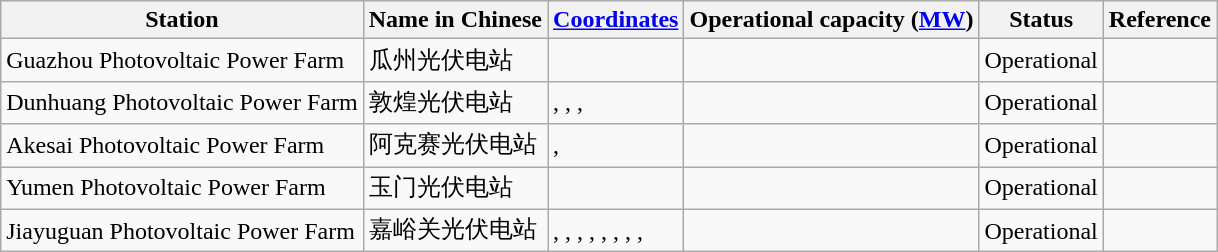<table class="wikitable sortable">
<tr>
<th>Station</th>
<th>Name in Chinese</th>
<th><a href='#'>Coordinates</a></th>
<th>Operational capacity (<a href='#'>MW</a>)</th>
<th>Status</th>
<th>Reference</th>
</tr>
<tr>
<td>Guazhou Photovoltaic Power Farm</td>
<td>瓜州光伏电站</td>
<td></td>
<td></td>
<td>Operational</td>
<td></td>
</tr>
<tr>
<td>Dunhuang Photovoltaic Power Farm</td>
<td>敦煌光伏电站</td>
<td>, , , </td>
<td></td>
<td>Operational</td>
<td></td>
</tr>
<tr>
<td>Akesai Photovoltaic Power Farm</td>
<td>阿克赛光伏电站</td>
<td>, </td>
<td></td>
<td>Operational</td>
<td></td>
</tr>
<tr>
<td>Yumen Photovoltaic Power Farm</td>
<td>玉门光伏电站</td>
<td></td>
<td></td>
<td>Operational</td>
<td></td>
</tr>
<tr>
<td>Jiayuguan Photovoltaic Power Farm</td>
<td>嘉峪关光伏电站</td>
<td>, , , , , , , , </td>
<td></td>
<td>Operational</td>
<td></td>
</tr>
</table>
